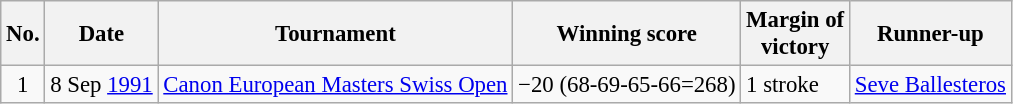<table class="wikitable" style="font-size:95%;">
<tr>
<th>No.</th>
<th>Date</th>
<th>Tournament</th>
<th>Winning score</th>
<th>Margin of<br>victory</th>
<th>Runner-up</th>
</tr>
<tr>
<td align=center>1</td>
<td align=right>8 Sep <a href='#'>1991</a></td>
<td><a href='#'>Canon European Masters Swiss Open</a></td>
<td>−20 (68-69-65-66=268)</td>
<td>1 stroke</td>
<td> <a href='#'>Seve Ballesteros</a></td>
</tr>
</table>
